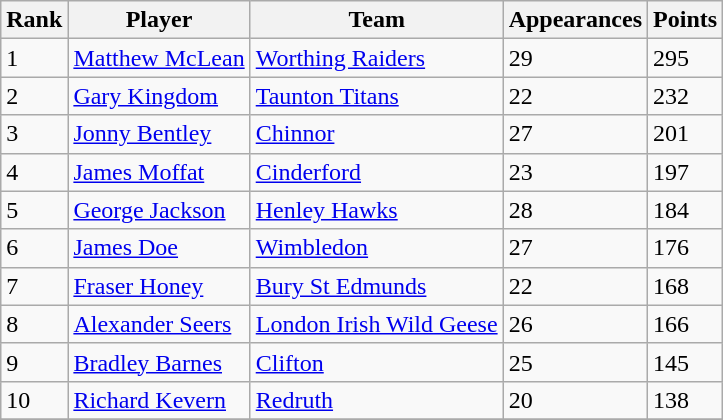<table class="wikitable">
<tr>
<th>Rank</th>
<th>Player</th>
<th>Team</th>
<th>Appearances</th>
<th>Points</th>
</tr>
<tr>
<td>1</td>
<td> <a href='#'>Matthew McLean</a></td>
<td><a href='#'>Worthing Raiders</a></td>
<td>29</td>
<td>295</td>
</tr>
<tr>
<td>2</td>
<td> <a href='#'>Gary Kingdom</a></td>
<td><a href='#'>Taunton Titans</a></td>
<td>22</td>
<td>232</td>
</tr>
<tr>
<td>3</td>
<td> <a href='#'>Jonny Bentley</a></td>
<td><a href='#'>Chinnor</a></td>
<td>27</td>
<td>201</td>
</tr>
<tr>
<td>4</td>
<td> <a href='#'>James Moffat</a></td>
<td><a href='#'>Cinderford</a></td>
<td>23</td>
<td>197</td>
</tr>
<tr>
<td>5</td>
<td> <a href='#'>George Jackson</a></td>
<td><a href='#'>Henley Hawks</a></td>
<td>28</td>
<td>184</td>
</tr>
<tr>
<td>6</td>
<td> <a href='#'>James Doe</a></td>
<td><a href='#'>Wimbledon</a></td>
<td>27</td>
<td>176 </td>
</tr>
<tr>
<td>7</td>
<td> <a href='#'>Fraser Honey</a></td>
<td><a href='#'>Bury St Edmunds</a></td>
<td>22</td>
<td>168 </td>
</tr>
<tr>
<td>8</td>
<td> <a href='#'>Alexander Seers</a></td>
<td><a href='#'>London Irish Wild Geese</a></td>
<td>26</td>
<td>166</td>
</tr>
<tr>
<td>9</td>
<td> <a href='#'>Bradley Barnes</a></td>
<td><a href='#'>Clifton</a></td>
<td>25</td>
<td>145</td>
</tr>
<tr>
<td>10</td>
<td> <a href='#'>Richard Kevern</a></td>
<td><a href='#'>Redruth</a></td>
<td>20</td>
<td>138 </td>
</tr>
<tr>
</tr>
</table>
